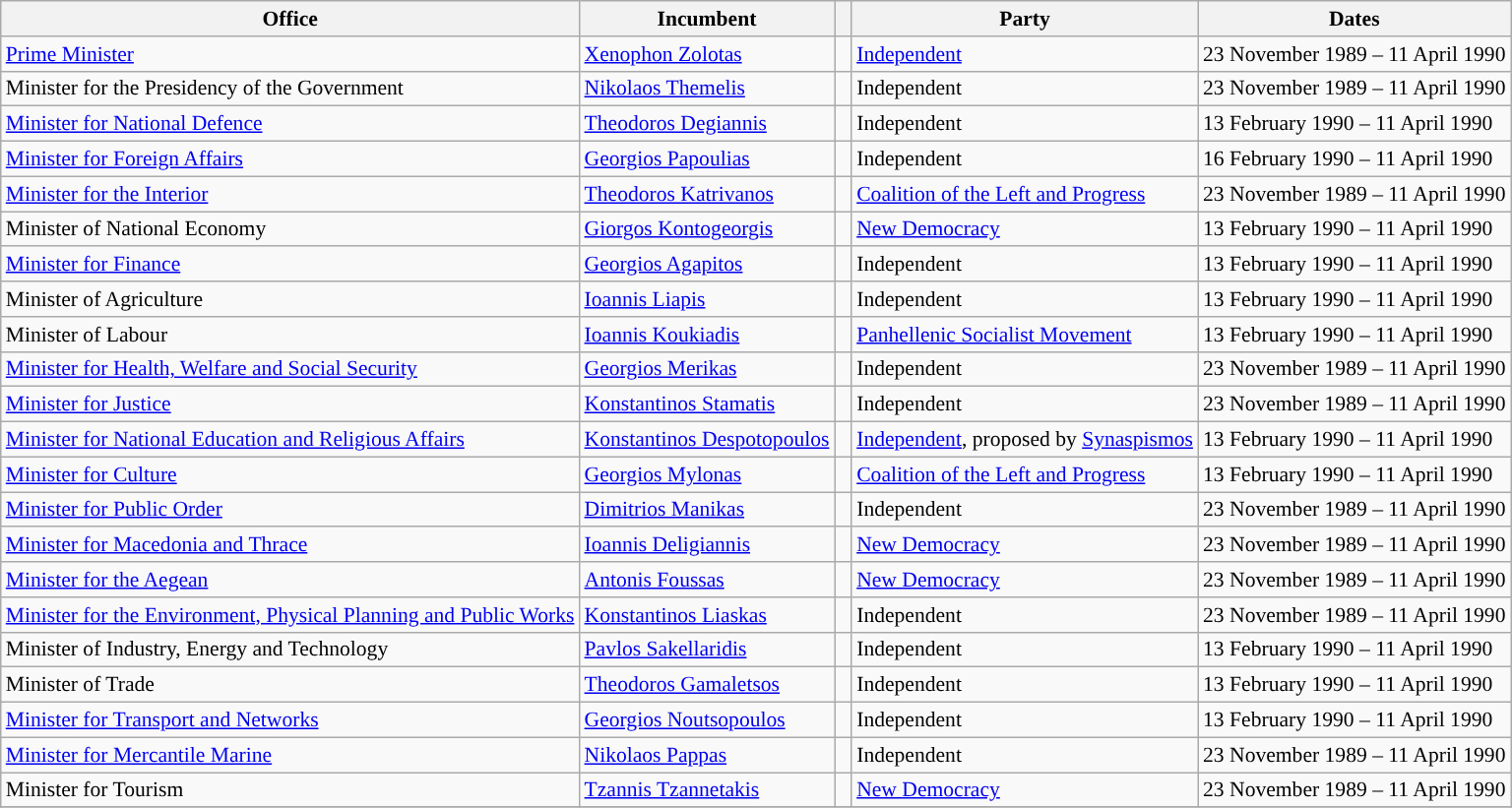<table class="wikitable" style="font-size: 90%;">
<tr>
<th>Office</th>
<th>Incumbent</th>
<th></th>
<th>Party</th>
<th>Dates</th>
</tr>
<tr>
<td><a href='#'>Prime Minister</a></td>
<td><a href='#'>Xenophon Zolotas</a></td>
<td width=5px style="background-color: "></td>
<td><a href='#'>Independent</a></td>
<td>23 November 1989 – 11 April 1990</td>
</tr>
<tr>
<td>Minister for the Presidency of the Government</td>
<td><a href='#'>Nikolaos Themelis</a></td>
<td style="background-color: "></td>
<td>Independent</td>
<td>23 November 1989 – 11 April 1990</td>
</tr>
<tr>
<td><a href='#'>Minister for National Defence</a></td>
<td><a href='#'>Theodoros Degiannis</a></td>
<td style="background-color: "></td>
<td>Independent</td>
<td>13 February 1990 – 11 April 1990</td>
</tr>
<tr>
<td><a href='#'>Minister for Foreign Affairs</a></td>
<td><a href='#'>Georgios Papoulias</a></td>
<td style="background-color: "></td>
<td>Independent</td>
<td>16 February 1990 – 11 April 1990</td>
</tr>
<tr>
<td><a href='#'>Minister for the Interior</a></td>
<td><a href='#'>Theodoros Katrivanos</a></td>
<td style="background-color: "></td>
<td><a href='#'>Coalition of the Left and Progress</a></td>
<td>23 November 1989 – 11 April 1990</td>
</tr>
<tr>
<td>Minister of National Economy</td>
<td><a href='#'>Giorgos Kontogeorgis</a></td>
<td style="background-color: "></td>
<td><a href='#'>New Democracy</a></td>
<td>13 February 1990 – 11 April 1990</td>
</tr>
<tr>
<td><a href='#'>Minister for Finance</a></td>
<td><a href='#'>Georgios Agapitos</a></td>
<td style="background-color: "></td>
<td>Independent</td>
<td>13 February 1990 – 11 April 1990</td>
</tr>
<tr>
<td>Minister of Agriculture</td>
<td><a href='#'>Ioannis Liapis</a></td>
<td style="background-color: "></td>
<td>Independent</td>
<td>13 February 1990 – 11 April 1990</td>
</tr>
<tr>
<td>Minister of Labour</td>
<td><a href='#'>Ioannis Koukiadis</a></td>
<td style="background-color: "></td>
<td><a href='#'>Panhellenic Socialist Movement</a></td>
<td>13 February 1990 – 11 April 1990</td>
</tr>
<tr>
<td><a href='#'>Minister for Health, Welfare and Social Security</a></td>
<td><a href='#'>Georgios Merikas</a></td>
<td style="background-color: "></td>
<td>Independent</td>
<td>23 November 1989 – 11 April 1990</td>
</tr>
<tr>
<td><a href='#'>Minister for Justice</a></td>
<td><a href='#'>Konstantinos Stamatis</a></td>
<td style="background-color: "></td>
<td>Independent</td>
<td>23 November 1989 – 11 April 1990</td>
</tr>
<tr>
<td><a href='#'>Minister for National Education and Religious Affairs</a></td>
<td><a href='#'>Konstantinos Despotopoulos</a></td>
<td style="background-color: "></td>
<td><a href='#'>Independent</a>, proposed by <a href='#'>Synaspismos</a></td>
<td>13 February 1990 – 11 April 1990</td>
</tr>
<tr>
<td><a href='#'>Minister for Culture</a></td>
<td><a href='#'>Georgios Mylonas</a></td>
<td style="background-color: "></td>
<td><a href='#'>Coalition of the Left and Progress</a></td>
<td>13 February 1990 – 11 April 1990</td>
</tr>
<tr>
<td><a href='#'>Minister for Public Order</a></td>
<td><a href='#'>Dimitrios Manikas</a></td>
<td style="background-color: "></td>
<td>Independent</td>
<td>23 November 1989 – 11 April 1990</td>
</tr>
<tr>
<td><a href='#'>Minister for Macedonia and Thrace</a></td>
<td><a href='#'>Ioannis Deligiannis</a></td>
<td style="background-color: "></td>
<td><a href='#'>New Democracy</a></td>
<td>23 November 1989 – 11 April 1990</td>
</tr>
<tr>
<td><a href='#'>Minister for the Aegean</a></td>
<td><a href='#'>Antonis Foussas</a></td>
<td style="background-color: "></td>
<td><a href='#'>New Democracy</a></td>
<td>23 November 1989 – 11 April 1990</td>
</tr>
<tr>
<td><a href='#'>Minister for the Environment, Physical Planning and Public Works</a></td>
<td><a href='#'>Konstantinos Liaskas</a></td>
<td style="background-color: "></td>
<td>Independent</td>
<td>23 November 1989 – 11 April 1990</td>
</tr>
<tr>
<td>Minister of Industry, Energy and Technology</td>
<td><a href='#'>Pavlos Sakellaridis</a></td>
<td style="background-color: "></td>
<td>Independent</td>
<td>13 February 1990 – 11 April 1990</td>
</tr>
<tr>
<td>Minister of Trade</td>
<td><a href='#'>Theodoros Gamaletsos</a></td>
<td style="background-color: "></td>
<td>Independent</td>
<td>13 February 1990 – 11 April 1990</td>
</tr>
<tr>
<td><a href='#'>Minister for Transport and Networks</a></td>
<td><a href='#'>Georgios Noutsopoulos</a></td>
<td style="background-color: "></td>
<td>Independent</td>
<td>13 February 1990 – 11 April 1990</td>
</tr>
<tr>
<td><a href='#'>Minister for Mercantile Marine</a></td>
<td><a href='#'>Nikolaos Pappas</a></td>
<td style="background-color: "></td>
<td>Independent</td>
<td>23 November 1989 – 11 April 1990</td>
</tr>
<tr>
<td>Minister for Tourism</td>
<td><a href='#'>Tzannis Tzannetakis</a></td>
<td style="background-color: "></td>
<td><a href='#'>New Democracy</a></td>
<td>23 November 1989 – 11 April 1990</td>
</tr>
<tr>
</tr>
</table>
